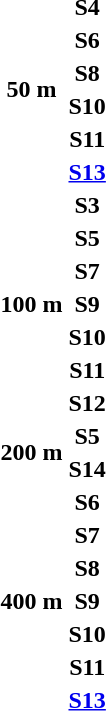<table>
<tr>
<th rowspan=6>50 m</th>
<th>S4</th>
<td></td>
<td></td>
<td></td>
</tr>
<tr>
<th>S6</th>
<td></td>
<td></td>
<td></td>
</tr>
<tr>
<th>S8</th>
<td></td>
<td></td>
<td></td>
</tr>
<tr>
<th>S10</th>
<td></td>
<td></td>
<td></td>
</tr>
<tr>
<th>S11</th>
<td></td>
<td></td>
<td></td>
</tr>
<tr>
<th><a href='#'>S13</a></th>
<td></td>
<td></td>
<td></td>
</tr>
<tr>
<th rowspan=7>100 m</th>
<th>S3</th>
<td></td>
<td></td>
<td></td>
</tr>
<tr>
<th>S5</th>
<td></td>
<td></td>
<td></td>
</tr>
<tr>
<th>S7</th>
<td></td>
<td></td>
<td></td>
</tr>
<tr>
<th>S9</th>
<td></td>
<td></td>
<td></td>
</tr>
<tr>
<th>S10</th>
<td></td>
<td></td>
<td></td>
</tr>
<tr>
<th>S11</th>
<td></td>
<td></td>
<td></td>
</tr>
<tr>
<th>S12</th>
<td></td>
<td></td>
<td></td>
</tr>
<tr>
<th rowspan=2>200 m</th>
<th>S5</th>
<td></td>
<td></td>
<td></td>
</tr>
<tr>
<th>S14</th>
<td></td>
<td></td>
<td></td>
</tr>
<tr>
<th rowspan=7>400 m</th>
<th>S6</th>
<td></td>
<td></td>
<td></td>
</tr>
<tr>
<th>S7</th>
<td></td>
<td></td>
<td></td>
</tr>
<tr>
<th>S8</th>
<td></td>
<td></td>
<td></td>
</tr>
<tr>
<th>S9</th>
<td></td>
<td></td>
<td></td>
</tr>
<tr>
<th>S10</th>
<td></td>
<td></td>
<td></td>
</tr>
<tr>
<th>S11</th>
<td></td>
<td></td>
<td></td>
</tr>
<tr>
<th><a href='#'>S13</a></th>
<td></td>
<td></td>
<td></td>
</tr>
</table>
